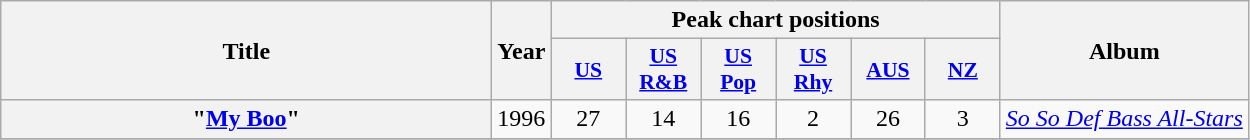<table class="wikitable plainrowheaders" style="text-align:center;">
<tr>
<th scope="col" rowspan="2" style="width:20em;">Title</th>
<th scope="col" rowspan="2">Year</th>
<th scope="col" colspan="6">Peak chart positions</th>
<th scope="col" rowspan="2">Album</th>
</tr>
<tr>
<th scope="col" style="width:3em;font-size:90%;"><a href='#'>US</a><br></th>
<th scope="col" style="width:3em;font-size:90%;"><a href='#'>US<br>R&B</a></th>
<th scope="col" style="width:3em;font-size:90%;"><a href='#'>US<br>Pop</a><br></th>
<th scope="col" style="width:3em;font-size:90%;"><a href='#'>US<br>Rhy</a><br></th>
<th scope="col" style="width:3em;font-size:90%;"><a href='#'>AUS</a><br></th>
<th scope="col" style="width:3em;font-size:90%;"><a href='#'>NZ</a><br></th>
</tr>
<tr>
<th scope="row">"<a href='#'>My Boo</a>"</th>
<td>1996</td>
<td>27</td>
<td>14</td>
<td>16</td>
<td>2</td>
<td>26</td>
<td>3</td>
<td><em><a href='#'>So So Def Bass All-Stars</a></em></td>
</tr>
<tr>
</tr>
</table>
